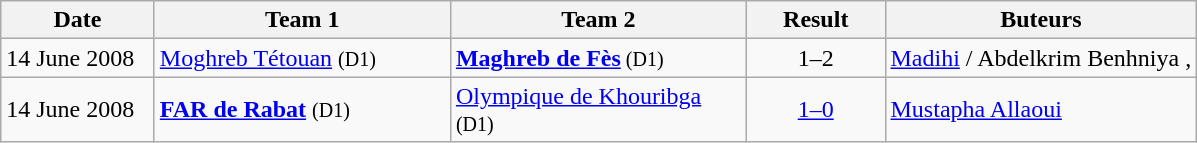<table class=wikitable>
<tr>
<th width="95">Date</th>
<th width="190">Team 1</th>
<th width="190">Team 2</th>
<th width="85">Result</th>
<th>Buteurs</th>
</tr>
<tr>
<td>14 June 2008</td>
<td><a href='#'>Moghreb Tétouan</a> <small>(D1)</small></td>
<td><strong><a href='#'>Maghreb de Fès</a></strong><small> (D1)</small></td>
<td align=center>1–2</td>
<td><a href='#'>Madihi</a>  / Abdelkrim Benhniya , </td>
</tr>
<tr>
<td>14 June 2008</td>
<td><strong><a href='#'>FAR de Rabat</a></strong> <small>(D1)</small></td>
<td><a href='#'>Olympique de Khouribga</a> <small>(D1)</small></td>
<td align=center><a href='#'>1–0</a></td>
<td><a href='#'>Mustapha Allaoui</a> </td>
</tr>
</table>
